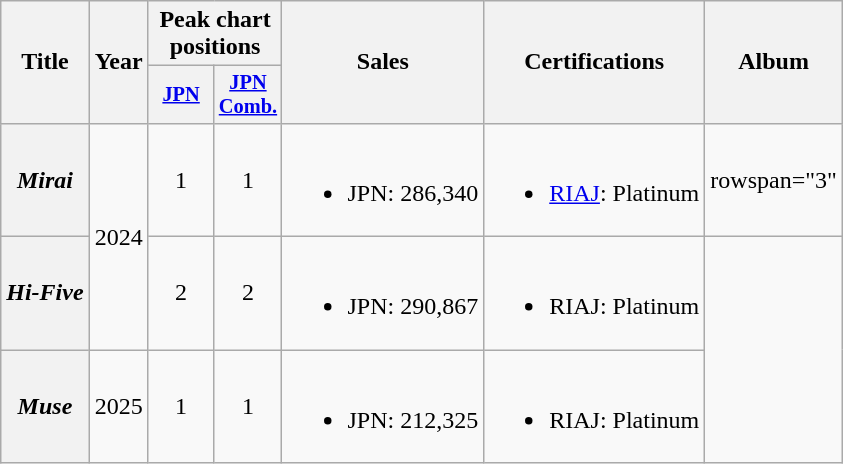<table class="wikitable plainrowheaders" style="text-align:center">
<tr>
<th scope="col" rowspan="2">Title</th>
<th scope="col" rowspan="2">Year</th>
<th scope="col" colspan="2">Peak chart positions</th>
<th scope="col" rowspan="2">Sales</th>
<th scope="col" rowspan="2">Certifications</th>
<th scope="col" rowspan="2">Album</th>
</tr>
<tr>
<th scope="col" style="width:2.75em;font-size:85%"><a href='#'>JPN</a><br></th>
<th scope="col" style="width:2.5em;font-size:85%"><a href='#'>JPN<br>Comb.</a><br></th>
</tr>
<tr>
<th scope="row"><em>Mirai</em></th>
<td rowspan="2">2024</td>
<td>1</td>
<td>1</td>
<td><br><ul><li>JPN: 286,340</li></ul></td>
<td><br><ul><li><a href='#'>RIAJ</a>: Platinum </li></ul></td>
<td>rowspan="3" </td>
</tr>
<tr>
<th scope="row"><em>Hi-Five</em></th>
<td>2</td>
<td>2</td>
<td><br><ul><li>JPN: 290,867</li></ul></td>
<td><br><ul><li>RIAJ: Platinum </li></ul></td>
</tr>
<tr>
<th scope="row"><em>Muse</em></th>
<td>2025</td>
<td>1</td>
<td>1</td>
<td><br><ul><li>JPN: 212,325</li></ul></td>
<td><br><ul><li>RIAJ: Platinum </li></ul></td>
</tr>
</table>
